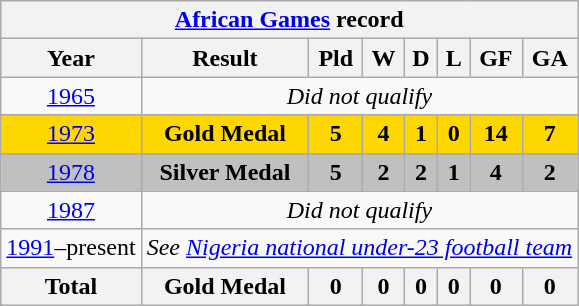<table class="wikitable" style="text-align: center;">
<tr>
<th colspan=9><a href='#'>African Games</a> record</th>
</tr>
<tr>
<th>Year</th>
<th>Result</th>
<th>Pld</th>
<th>W</th>
<th>D</th>
<th>L</th>
<th>GF</th>
<th>GA</th>
</tr>
<tr>
<td> <a href='#'>1965</a></td>
<td colspan="8"><em>Did not qualify</em></td>
</tr>
<tr>
</tr>
<tr bgcolor=gold>
<td> <a href='#'>1973</a></td>
<td><strong>Gold Medal</strong></td>
<td><strong>5</strong></td>
<td><strong>4</strong></td>
<td><strong>1</strong></td>
<td><strong>0</strong></td>
<td><strong>14</strong></td>
<td><strong>7</strong></td>
</tr>
<tr>
</tr>
<tr bgcolor=silver>
<td> <a href='#'>1978</a></td>
<td><strong>Silver Medal</strong></td>
<td><strong>5</strong></td>
<td><strong>2</strong></td>
<td><strong>2</strong></td>
<td><strong>1</strong></td>
<td><strong>4</strong></td>
<td><strong>2</strong></td>
</tr>
<tr>
<td> <a href='#'>1987</a></td>
<td colspan="8"><em>Did not qualify</em></td>
</tr>
<tr>
<td><a href='#'>1991</a>–present</td>
<td colspan=8><em>See <a href='#'>Nigeria national under-23 football team</a></em></td>
</tr>
<tr>
<th>Total</th>
<th>Gold Medal</th>
<th>0</th>
<th>0</th>
<th>0</th>
<th>0</th>
<th>0</th>
<th>0</th>
</tr>
</table>
